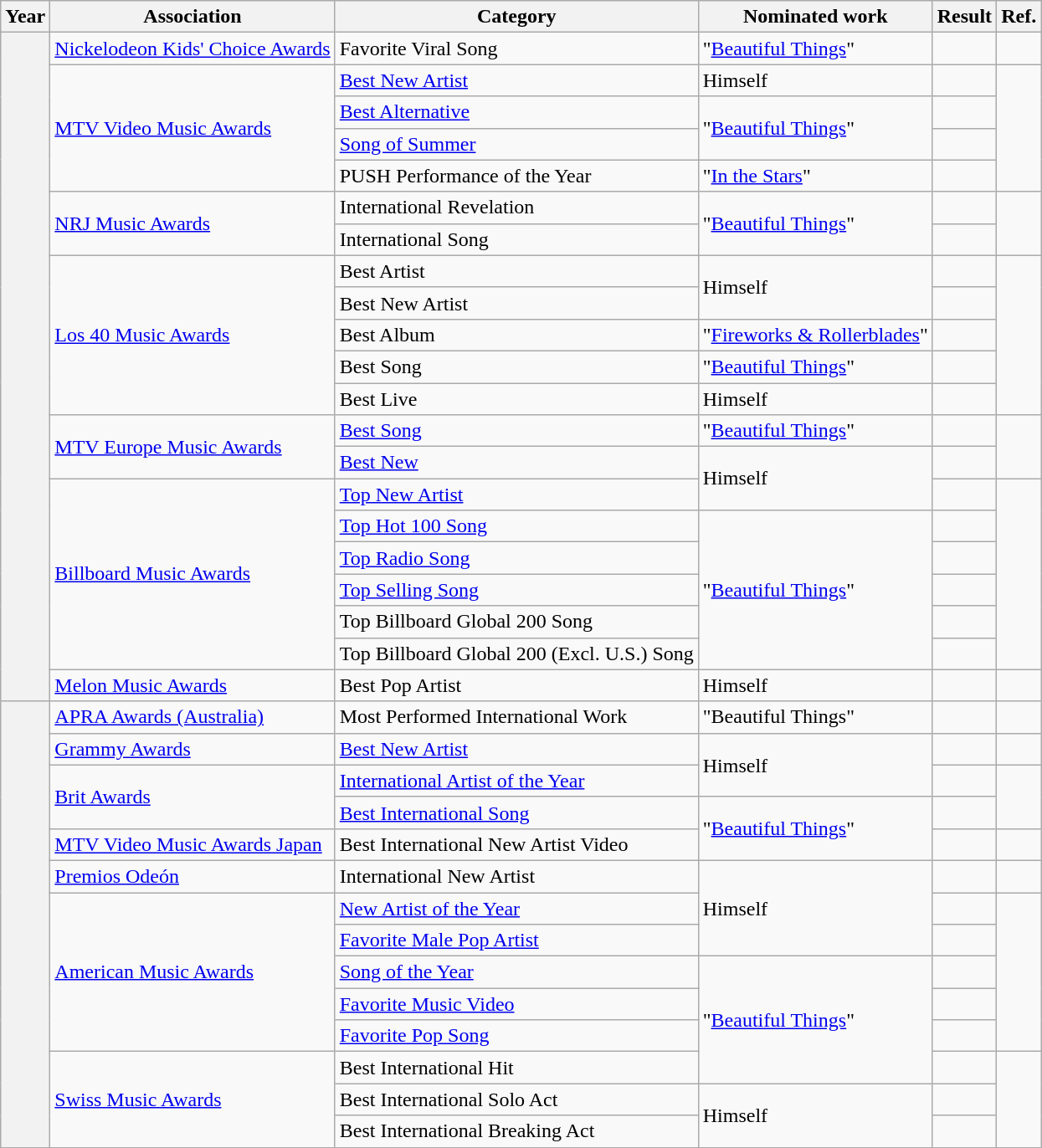<table class="wikitable sortable plainrowheaders">
<tr>
<th scope="col">Year</th>
<th scope="col">Association</th>
<th scope="col">Category</th>
<th scope="col">Nominated work</th>
<th scope="col">Result</th>
<th scope="col">Ref.</th>
</tr>
<tr>
<th rowspan="21" scope="row"></th>
<td><a href='#'>Nickelodeon Kids' Choice Awards</a></td>
<td>Favorite Viral Song</td>
<td>"<a href='#'>Beautiful Things</a>"</td>
<td></td>
<td align="center"></td>
</tr>
<tr>
<td rowspan="4"><a href='#'>MTV Video Music Awards</a></td>
<td><a href='#'>Best New Artist</a></td>
<td>Himself</td>
<td></td>
<td align="center" rowspan="4"> <br> </td>
</tr>
<tr>
<td><a href='#'>Best Alternative</a></td>
<td rowspan="2">"<a href='#'>Beautiful Things</a>"</td>
<td></td>
</tr>
<tr>
<td><a href='#'>Song of Summer</a></td>
<td></td>
</tr>
<tr>
<td>PUSH Performance of the Year</td>
<td>"<a href='#'>In the Stars</a>"</td>
<td></td>
</tr>
<tr>
<td rowspan="2"><a href='#'>NRJ Music Awards</a></td>
<td>International Revelation</td>
<td rowspan="2">"<a href='#'>Beautiful Things</a>"</td>
<td></td>
<td align="center" rowspan="2"></td>
</tr>
<tr>
<td>International Song</td>
<td></td>
</tr>
<tr>
<td rowspan="5"><a href='#'>Los 40 Music Awards</a></td>
<td>Best Artist</td>
<td rowspan="2">Himself</td>
<td></td>
<td align="center" rowspan="5"></td>
</tr>
<tr>
<td>Best New Artist</td>
<td></td>
</tr>
<tr>
<td>Best Album</td>
<td>"<a href='#'>Fireworks & Rollerblades</a>"</td>
<td></td>
</tr>
<tr>
<td>Best Song</td>
<td>"<a href='#'>Beautiful Things</a>"</td>
<td></td>
</tr>
<tr>
<td>Best Live</td>
<td>Himself</td>
<td></td>
</tr>
<tr>
<td rowspan="2"><a href='#'>MTV Europe Music Awards</a></td>
<td><a href='#'>Best Song</a></td>
<td>"<a href='#'>Beautiful Things</a>"</td>
<td></td>
<td align="center" rowspan="2"></td>
</tr>
<tr>
<td><a href='#'>Best New</a></td>
<td rowspan="2">Himself</td>
<td></td>
</tr>
<tr>
<td rowspan="6"><a href='#'>Billboard Music Awards</a></td>
<td><a href='#'>Top New Artist</a></td>
<td></td>
<td align="center" rowspan="6"></td>
</tr>
<tr>
<td><a href='#'>Top Hot 100 Song</a></td>
<td rowspan="5">"<a href='#'>Beautiful Things</a>"</td>
<td></td>
</tr>
<tr>
<td><a href='#'>Top Radio Song</a></td>
<td></td>
</tr>
<tr>
<td><a href='#'>Top Selling Song</a></td>
<td></td>
</tr>
<tr>
<td>Top Billboard Global 200 Song</td>
<td></td>
</tr>
<tr>
<td>Top Billboard Global 200 (Excl. U.S.) Song</td>
<td></td>
</tr>
<tr>
<td><a href='#'>Melon Music Awards</a></td>
<td>Best Pop Artist</td>
<td>Himself</td>
<td></td>
<td align="center"></td>
</tr>
<tr>
<th rowspan="14" scope="row"></th>
<td><a href='#'>APRA Awards (Australia)</a></td>
<td>Most Performed International Work</td>
<td>"Beautiful Things"</td>
<td></td>
<td></td>
</tr>
<tr>
<td><a href='#'>Grammy Awards</a></td>
<td><a href='#'>Best New Artist</a></td>
<td rowspan="2">Himself</td>
<td></td>
<td align="center"></td>
</tr>
<tr>
<td rowspan="2"><a href='#'>Brit Awards</a></td>
<td><a href='#'>International Artist of the Year</a></td>
<td></td>
<td rowspan="2" style="text-align:center;"></td>
</tr>
<tr>
<td><a href='#'>Best International Song</a></td>
<td rowspan="2">"<a href='#'>Beautiful Things</a>"</td>
<td></td>
</tr>
<tr>
<td><a href='#'>MTV Video Music Awards Japan</a></td>
<td>Best International New Artist Video</td>
<td></td>
<td style="text-align:center"></td>
</tr>
<tr>
<td><a href='#'>Premios Odeón</a></td>
<td>International New Artist</td>
<td rowspan="3">Himself</td>
<td></td>
<td style="text-align:center;"></td>
</tr>
<tr>
<td rowspan="5"><a href='#'>American Music Awards</a></td>
<td><a href='#'>New Artist of the Year</a></td>
<td></td>
<td rowspan="5" style="text-align:center;"></td>
</tr>
<tr>
<td><a href='#'>Favorite Male Pop Artist</a></td>
<td></td>
</tr>
<tr>
<td><a href='#'>Song of the Year</a></td>
<td rowspan="4">"<a href='#'>Beautiful Things</a>"</td>
<td></td>
</tr>
<tr>
<td><a href='#'>Favorite Music Video</a></td>
<td></td>
</tr>
<tr>
<td><a href='#'>Favorite Pop Song</a></td>
<td></td>
</tr>
<tr>
<td rowspan="3"><a href='#'>Swiss Music Awards</a></td>
<td>Best International Hit</td>
<td></td>
<td rowspan="3"></td>
</tr>
<tr>
<td>Best International Solo Act</td>
<td rowspan="2">Himself</td>
<td></td>
</tr>
<tr>
<td>Best International Breaking Act</td>
<td></td>
</tr>
</table>
